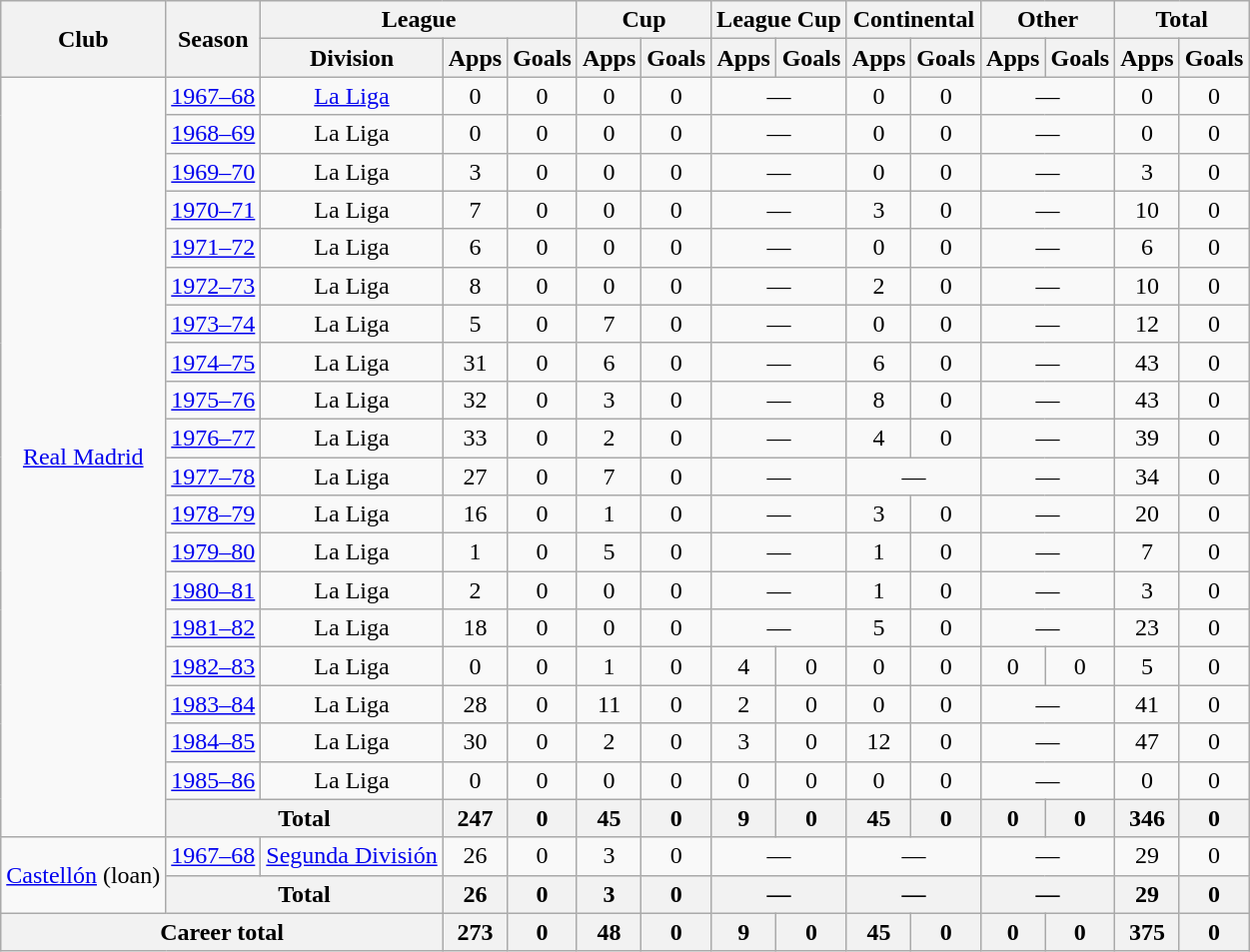<table class="wikitable" style="text-align:center;">
<tr>
<th rowspan="2">Club</th>
<th rowspan="2">Season</th>
<th colspan="3">League</th>
<th colspan="2">Cup</th>
<th colspan="2">League Cup</th>
<th colspan="2">Continental</th>
<th colspan="2">Other</th>
<th colspan="2">Total</th>
</tr>
<tr>
<th>Division</th>
<th>Apps</th>
<th>Goals</th>
<th>Apps</th>
<th>Goals</th>
<th>Apps</th>
<th>Goals</th>
<th>Apps</th>
<th>Goals</th>
<th>Apps</th>
<th>Goals</th>
<th>Apps</th>
<th>Goals</th>
</tr>
<tr>
<td rowspan="20"><a href='#'>Real Madrid</a></td>
<td><a href='#'>1967–68</a></td>
<td><a href='#'>La Liga</a></td>
<td>0</td>
<td>0</td>
<td>0</td>
<td>0</td>
<td colspan=2>—</td>
<td>0</td>
<td>0</td>
<td colspan=2>—</td>
<td>0</td>
<td>0</td>
</tr>
<tr>
<td><a href='#'>1968–69</a></td>
<td>La Liga</td>
<td>0</td>
<td>0</td>
<td>0</td>
<td>0</td>
<td colspan=2>—</td>
<td>0</td>
<td>0</td>
<td colspan=2>—</td>
<td>0</td>
<td>0</td>
</tr>
<tr>
<td><a href='#'>1969–70</a></td>
<td>La Liga</td>
<td>3</td>
<td>0</td>
<td>0</td>
<td>0</td>
<td colspan=2>—</td>
<td>0</td>
<td>0</td>
<td colspan=2>—</td>
<td>3</td>
<td>0</td>
</tr>
<tr>
<td><a href='#'>1970–71</a></td>
<td>La Liga</td>
<td>7</td>
<td>0</td>
<td>0</td>
<td>0</td>
<td colspan=2>—</td>
<td>3</td>
<td>0</td>
<td colspan=2>—</td>
<td>10</td>
<td>0</td>
</tr>
<tr>
<td><a href='#'>1971–72</a></td>
<td>La Liga</td>
<td>6</td>
<td>0</td>
<td>0</td>
<td>0</td>
<td colspan=2>—</td>
<td>0</td>
<td>0</td>
<td colspan=2>—</td>
<td>6</td>
<td>0</td>
</tr>
<tr>
<td><a href='#'>1972–73</a></td>
<td>La Liga</td>
<td>8</td>
<td>0</td>
<td>0</td>
<td>0</td>
<td colspan=2>—</td>
<td>2</td>
<td>0</td>
<td colspan=2>—</td>
<td>10</td>
<td>0</td>
</tr>
<tr>
<td><a href='#'>1973–74</a></td>
<td>La Liga</td>
<td>5</td>
<td>0</td>
<td>7</td>
<td>0</td>
<td colspan=2>—</td>
<td>0</td>
<td>0</td>
<td colspan=2>—</td>
<td>12</td>
<td>0</td>
</tr>
<tr>
<td><a href='#'>1974–75</a></td>
<td>La Liga</td>
<td>31</td>
<td>0</td>
<td>6</td>
<td>0</td>
<td colspan=2>—</td>
<td>6</td>
<td>0</td>
<td colspan=2>—</td>
<td>43</td>
<td>0</td>
</tr>
<tr>
<td><a href='#'>1975–76</a></td>
<td>La Liga</td>
<td>32</td>
<td>0</td>
<td>3</td>
<td>0</td>
<td colspan=2>—</td>
<td>8</td>
<td>0</td>
<td colspan=2>—</td>
<td>43</td>
<td>0</td>
</tr>
<tr>
<td><a href='#'>1976–77</a></td>
<td>La Liga</td>
<td>33</td>
<td>0</td>
<td>2</td>
<td>0</td>
<td colspan=2>—</td>
<td>4</td>
<td>0</td>
<td colspan=2>—</td>
<td>39</td>
<td>0</td>
</tr>
<tr>
<td><a href='#'>1977–78</a></td>
<td>La Liga</td>
<td>27</td>
<td>0</td>
<td>7</td>
<td>0</td>
<td colspan=2>—</td>
<td colspan=2>—</td>
<td colspan=2>—</td>
<td>34</td>
<td>0</td>
</tr>
<tr>
<td><a href='#'>1978–79</a></td>
<td>La Liga</td>
<td>16</td>
<td>0</td>
<td>1</td>
<td>0</td>
<td colspan=2>—</td>
<td>3</td>
<td>0</td>
<td colspan=2>—</td>
<td>20</td>
<td>0</td>
</tr>
<tr>
<td><a href='#'>1979–80</a></td>
<td>La Liga</td>
<td>1</td>
<td>0</td>
<td>5</td>
<td>0</td>
<td colspan=2>—</td>
<td>1</td>
<td>0</td>
<td colspan=2>—</td>
<td>7</td>
<td>0</td>
</tr>
<tr>
<td><a href='#'>1980–81</a></td>
<td>La Liga</td>
<td>2</td>
<td>0</td>
<td>0</td>
<td>0</td>
<td colspan=2>—</td>
<td>1</td>
<td>0</td>
<td colspan=2>—</td>
<td>3</td>
<td>0</td>
</tr>
<tr>
<td><a href='#'>1981–82</a></td>
<td>La Liga</td>
<td>18</td>
<td>0</td>
<td>0</td>
<td>0</td>
<td colspan=2>—</td>
<td>5</td>
<td>0</td>
<td colspan=2>—</td>
<td>23</td>
<td>0</td>
</tr>
<tr>
<td><a href='#'>1982–83</a></td>
<td>La Liga</td>
<td>0</td>
<td>0</td>
<td>1</td>
<td>0</td>
<td>4</td>
<td>0</td>
<td>0</td>
<td>0</td>
<td>0</td>
<td>0</td>
<td>5</td>
<td>0</td>
</tr>
<tr>
<td><a href='#'>1983–84</a></td>
<td>La Liga</td>
<td>28</td>
<td>0</td>
<td>11</td>
<td>0</td>
<td>2</td>
<td>0</td>
<td>0</td>
<td>0</td>
<td colspan=2>—</td>
<td>41</td>
<td>0</td>
</tr>
<tr>
<td><a href='#'>1984–85</a></td>
<td>La Liga</td>
<td>30</td>
<td>0</td>
<td>2</td>
<td>0</td>
<td>3</td>
<td>0</td>
<td>12</td>
<td>0</td>
<td colspan=2>—</td>
<td>47</td>
<td>0</td>
</tr>
<tr>
<td><a href='#'>1985–86</a></td>
<td>La Liga</td>
<td>0</td>
<td>0</td>
<td>0</td>
<td>0</td>
<td>0</td>
<td>0</td>
<td>0</td>
<td>0</td>
<td colspan=2>—</td>
<td>0</td>
<td>0</td>
</tr>
<tr>
<th colspan=2>Total</th>
<th>247</th>
<th>0</th>
<th>45</th>
<th>0</th>
<th>9</th>
<th>0</th>
<th>45</th>
<th>0</th>
<th>0</th>
<th>0</th>
<th>346</th>
<th>0</th>
</tr>
<tr>
<td rowspan="2"><a href='#'>Castellón</a> (loan)</td>
<td><a href='#'>1967–68</a></td>
<td><a href='#'>Segunda División</a></td>
<td>26</td>
<td>0</td>
<td>3</td>
<td>0</td>
<td colspan=2>—</td>
<td colspan=2>—</td>
<td colspan=2>—</td>
<td>29</td>
<td>0</td>
</tr>
<tr>
<th colspan=2>Total</th>
<th>26</th>
<th>0</th>
<th>3</th>
<th>0</th>
<th colspan=2>—</th>
<th colspan=2>—</th>
<th colspan=2>—</th>
<th>29</th>
<th>0</th>
</tr>
<tr>
<th colspan="3">Career total</th>
<th>273</th>
<th>0</th>
<th>48</th>
<th>0</th>
<th>9</th>
<th>0</th>
<th>45</th>
<th>0</th>
<th>0</th>
<th>0</th>
<th>375</th>
<th>0</th>
</tr>
</table>
